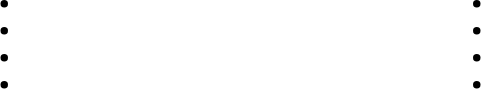<table width=50%>
<tr>
<td width=25%><br><ul><li></li><li></li><li></li><li></li></ul></td>
<td width=25%><br><ul><li> <em></em></li><li> <em></em></li><li></li><li></li></ul></td>
</tr>
</table>
